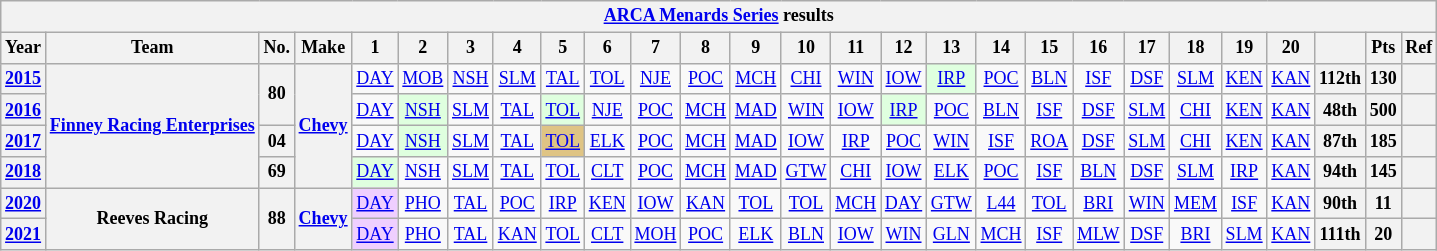<table class="wikitable" style="text-align:center; font-size:75%">
<tr>
<th colspan=48><a href='#'>ARCA Menards Series</a> results</th>
</tr>
<tr>
<th>Year</th>
<th>Team</th>
<th>No.</th>
<th>Make</th>
<th>1</th>
<th>2</th>
<th>3</th>
<th>4</th>
<th>5</th>
<th>6</th>
<th>7</th>
<th>8</th>
<th>9</th>
<th>10</th>
<th>11</th>
<th>12</th>
<th>13</th>
<th>14</th>
<th>15</th>
<th>16</th>
<th>17</th>
<th>18</th>
<th>19</th>
<th>20</th>
<th></th>
<th>Pts</th>
<th>Ref</th>
</tr>
<tr>
<th><a href='#'>2015</a></th>
<th rowspan=4><a href='#'>Finney Racing Enterprises</a></th>
<th rowspan=2>80</th>
<th rowspan=4><a href='#'>Chevy</a></th>
<td><a href='#'>DAY</a></td>
<td><a href='#'>MOB</a></td>
<td><a href='#'>NSH</a></td>
<td><a href='#'>SLM</a></td>
<td><a href='#'>TAL</a></td>
<td><a href='#'>TOL</a></td>
<td><a href='#'>NJE</a></td>
<td><a href='#'>POC</a></td>
<td><a href='#'>MCH</a></td>
<td><a href='#'>CHI</a></td>
<td><a href='#'>WIN</a></td>
<td><a href='#'>IOW</a></td>
<td style="background:#DFFFDF;"><a href='#'>IRP</a><br></td>
<td><a href='#'>POC</a></td>
<td><a href='#'>BLN</a></td>
<td><a href='#'>ISF</a></td>
<td><a href='#'>DSF</a></td>
<td><a href='#'>SLM</a></td>
<td><a href='#'>KEN</a></td>
<td><a href='#'>KAN</a></td>
<th>112th</th>
<th>130</th>
<th></th>
</tr>
<tr>
<th><a href='#'>2016</a></th>
<td><a href='#'>DAY</a></td>
<td style="background:#DFFFDF;"><a href='#'>NSH</a><br></td>
<td><a href='#'>SLM</a></td>
<td><a href='#'>TAL</a></td>
<td style="background:#DFFFDF;"><a href='#'>TOL</a><br></td>
<td><a href='#'>NJE</a></td>
<td><a href='#'>POC</a></td>
<td><a href='#'>MCH</a></td>
<td><a href='#'>MAD</a></td>
<td><a href='#'>WIN</a></td>
<td><a href='#'>IOW</a></td>
<td style="background:#DFFFDF;"><a href='#'>IRP</a><br></td>
<td><a href='#'>POC</a></td>
<td><a href='#'>BLN</a></td>
<td><a href='#'>ISF</a></td>
<td><a href='#'>DSF</a></td>
<td><a href='#'>SLM</a></td>
<td><a href='#'>CHI</a></td>
<td><a href='#'>KEN</a></td>
<td><a href='#'>KAN</a></td>
<th>48th</th>
<th>500</th>
<th></th>
</tr>
<tr>
<th><a href='#'>2017</a></th>
<th>04</th>
<td><a href='#'>DAY</a></td>
<td style="background:#DFFFDF;"><a href='#'>NSH</a><br></td>
<td><a href='#'>SLM</a></td>
<td><a href='#'>TAL</a></td>
<td style="background:#DFC484;"><a href='#'>TOL</a><br></td>
<td><a href='#'>ELK</a></td>
<td><a href='#'>POC</a></td>
<td><a href='#'>MCH</a></td>
<td><a href='#'>MAD</a></td>
<td><a href='#'>IOW</a></td>
<td><a href='#'>IRP</a></td>
<td><a href='#'>POC</a></td>
<td><a href='#'>WIN</a></td>
<td><a href='#'>ISF</a></td>
<td><a href='#'>ROA</a></td>
<td><a href='#'>DSF</a></td>
<td><a href='#'>SLM</a></td>
<td><a href='#'>CHI</a></td>
<td><a href='#'>KEN</a></td>
<td><a href='#'>KAN</a></td>
<th>87th</th>
<th>185</th>
<th></th>
</tr>
<tr>
<th><a href='#'>2018</a></th>
<th>69</th>
<td style="background:#DFFFDF;"><a href='#'>DAY</a><br></td>
<td><a href='#'>NSH</a></td>
<td><a href='#'>SLM</a></td>
<td><a href='#'>TAL</a></td>
<td><a href='#'>TOL</a></td>
<td><a href='#'>CLT</a></td>
<td><a href='#'>POC</a></td>
<td><a href='#'>MCH</a></td>
<td><a href='#'>MAD</a></td>
<td><a href='#'>GTW</a></td>
<td><a href='#'>CHI</a></td>
<td><a href='#'>IOW</a></td>
<td><a href='#'>ELK</a></td>
<td><a href='#'>POC</a></td>
<td><a href='#'>ISF</a></td>
<td><a href='#'>BLN</a></td>
<td><a href='#'>DSF</a></td>
<td><a href='#'>SLM</a></td>
<td><a href='#'>IRP</a></td>
<td><a href='#'>KAN</a></td>
<th>94th</th>
<th>145</th>
<th></th>
</tr>
<tr>
<th><a href='#'>2020</a></th>
<th rowspan=2>Reeves Racing</th>
<th rowspan=2>88</th>
<th rowspan=2><a href='#'>Chevy</a></th>
<td style="background:#EFCFFF;"><a href='#'>DAY</a><br></td>
<td><a href='#'>PHO</a></td>
<td><a href='#'>TAL</a></td>
<td><a href='#'>POC</a></td>
<td><a href='#'>IRP</a></td>
<td><a href='#'>KEN</a></td>
<td><a href='#'>IOW</a></td>
<td><a href='#'>KAN</a></td>
<td><a href='#'>TOL</a></td>
<td><a href='#'>TOL</a></td>
<td><a href='#'>MCH</a></td>
<td><a href='#'>DAY</a></td>
<td><a href='#'>GTW</a></td>
<td><a href='#'>L44</a></td>
<td><a href='#'>TOL</a></td>
<td><a href='#'>BRI</a></td>
<td><a href='#'>WIN</a></td>
<td><a href='#'>MEM</a></td>
<td><a href='#'>ISF</a></td>
<td><a href='#'>KAN</a></td>
<th>90th</th>
<th>11</th>
<th></th>
</tr>
<tr>
<th><a href='#'>2021</a></th>
<td style="background:#EFCFFF;"><a href='#'>DAY</a><br></td>
<td><a href='#'>PHO</a></td>
<td><a href='#'>TAL</a></td>
<td><a href='#'>KAN</a></td>
<td><a href='#'>TOL</a></td>
<td><a href='#'>CLT</a></td>
<td><a href='#'>MOH</a></td>
<td><a href='#'>POC</a></td>
<td><a href='#'>ELK</a></td>
<td><a href='#'>BLN</a></td>
<td><a href='#'>IOW</a></td>
<td><a href='#'>WIN</a></td>
<td><a href='#'>GLN</a></td>
<td><a href='#'>MCH</a></td>
<td><a href='#'>ISF</a></td>
<td><a href='#'>MLW</a></td>
<td><a href='#'>DSF</a></td>
<td><a href='#'>BRI</a></td>
<td><a href='#'>SLM</a></td>
<td><a href='#'>KAN</a></td>
<th>111th</th>
<th>20</th>
<th></th>
</tr>
</table>
